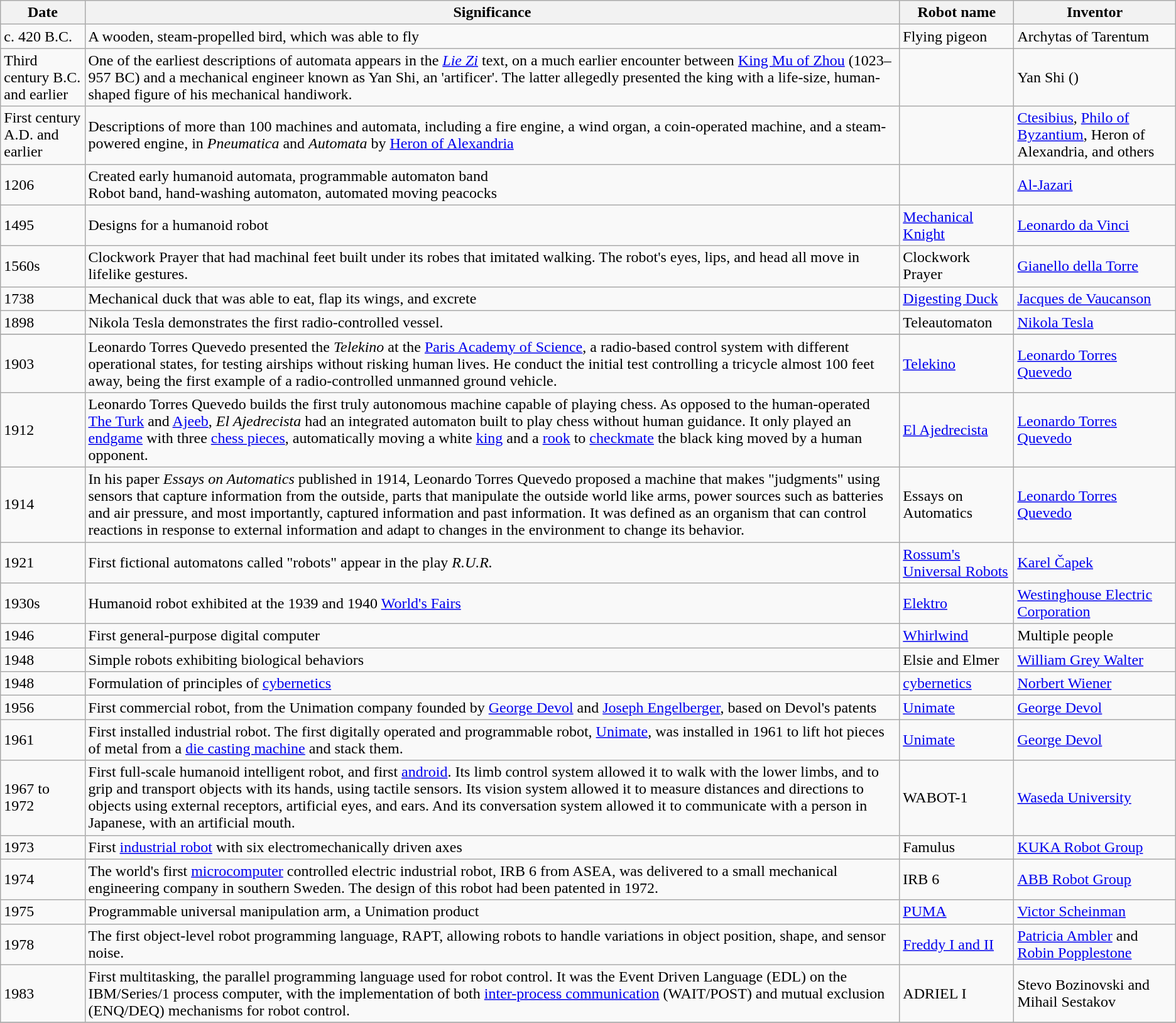<table class="wikitable">
<tr>
<th>Date</th>
<th>Significance</th>
<th>Robot name</th>
<th>Inventor</th>
</tr>
<tr>
<td>c. 420 B.C.</td>
<td>A wooden, steam-propelled bird, which was able to fly</td>
<td>Flying pigeon</td>
<td>Archytas of Tarentum</td>
</tr>
<tr>
<td>Third century B.C. and earlier</td>
<td>One of the earliest descriptions of automata appears in the <em><a href='#'>Lie Zi</a></em> text, on a much earlier encounter between <a href='#'>King Mu of Zhou</a> (1023–957 BC) and a mechanical engineer known as Yan Shi, an 'artificer'. The latter allegedly presented the king with a life-size, human-shaped figure of his mechanical handiwork.</td>
<td></td>
<td>Yan Shi ()</td>
</tr>
<tr |>
<td>First century A.D. and earlier</td>
<td>Descriptions of more than 100 machines and automata, including a fire engine, a wind organ, a coin-operated machine, and a steam-powered engine, in <em>Pneumatica</em> and <em>Automata</em> by <a href='#'>Heron of Alexandria</a></td>
<td></td>
<td><a href='#'>Ctesibius</a>, <a href='#'>Philo of Byzantium</a>, Heron of Alexandria, and others</td>
</tr>
<tr>
<td>1206</td>
<td>Created early humanoid automata, programmable automaton band<br>Robot band, hand-washing automaton, automated moving peacocks</td>
<td></td>
<td><a href='#'>Al-Jazari</a></td>
</tr>
<tr>
<td>1495</td>
<td>Designs for a humanoid robot</td>
<td><a href='#'>Mechanical Knight</a></td>
<td><a href='#'>Leonardo da Vinci</a></td>
</tr>
<tr>
<td>1560s</td>
<td>Clockwork Prayer that had machinal feet built under its robes that imitated walking. The robot's eyes, lips, and head all move in lifelike gestures.</td>
<td>Clockwork Prayer<br></td>
<td><a href='#'>Gianello della Torre</a></td>
</tr>
<tr>
<td>1738</td>
<td>Mechanical duck that was able to eat, flap its wings, and excrete</td>
<td><a href='#'>Digesting Duck</a></td>
<td><a href='#'>Jacques de Vaucanson</a></td>
</tr>
<tr>
<td>1898</td>
<td>Nikola Tesla demonstrates the first radio-controlled vessel.</td>
<td>Teleautomaton</td>
<td><a href='#'>Nikola Tesla</a></td>
</tr>
<tr>
</tr>
<tr>
<td>1903</td>
<td>Leonardo Torres Quevedo presented the <em>Telekino</em> at the <a href='#'>Paris Academy of Science</a>, a radio-based control system with different operational states, for testing airships without risking human lives. He conduct the initial test controlling a tricycle almost 100 feet away, being the first example of a radio-controlled unmanned ground vehicle.</td>
<td><a href='#'>Telekino</a></td>
<td><a href='#'>Leonardo Torres Quevedo</a></td>
</tr>
<tr>
<td>1912</td>
<td>Leonardo Torres Quevedo builds the first truly autonomous machine capable of playing chess. As opposed to the human-operated <a href='#'>The Turk</a> and <a href='#'>Ajeeb</a>, <em>El Ajedrecista</em> had an integrated automaton built to play chess without human guidance. It only played an <a href='#'>endgame</a> with three <a href='#'>chess pieces</a>, automatically moving a white <a href='#'>king</a> and a <a href='#'>rook</a> to <a href='#'>checkmate</a> the black king moved by a human opponent.</td>
<td><a href='#'>El Ajedrecista</a></td>
<td><a href='#'>Leonardo Torres Quevedo</a></td>
</tr>
<tr>
<td>1914</td>
<td>In his paper <em>Essays on Automatics</em> published in 1914, Leonardo Torres Quevedo proposed a machine that makes "judgments" using sensors that capture information from the outside, parts that manipulate the outside world like arms, power sources such as batteries and air pressure, and most importantly, captured information and past information. It was defined as an organism that can control reactions in response to external information and adapt to changes in the environment to change its behavior.</td>
<td>Essays on Automatics</td>
<td><a href='#'>Leonardo Torres Quevedo</a></td>
</tr>
<tr>
<td>1921</td>
<td>First fictional automatons called "robots" appear in the play <em>R.U.R.</em></td>
<td><a href='#'>Rossum's Universal Robots</a></td>
<td><a href='#'>Karel Čapek</a></td>
</tr>
<tr>
<td>1930s</td>
<td>Humanoid robot exhibited at the 1939 and 1940 <a href='#'>World's Fairs</a></td>
<td><a href='#'>Elektro</a></td>
<td><a href='#'>Westinghouse Electric Corporation</a></td>
</tr>
<tr>
<td>1946</td>
<td>First general-purpose digital computer</td>
<td><a href='#'>Whirlwind</a></td>
<td>Multiple people</td>
</tr>
<tr>
<td>1948</td>
<td>Simple robots exhibiting biological behaviors</td>
<td>Elsie and Elmer</td>
<td><a href='#'>William Grey Walter</a></td>
</tr>
<tr>
<td>1948</td>
<td>Formulation of principles of <a href='#'>cybernetics</a></td>
<td><a href='#'>cybernetics</a></td>
<td><a href='#'>Norbert Wiener</a></td>
</tr>
<tr>
<td>1956</td>
<td>First commercial robot, from the Unimation company founded by <a href='#'>George Devol</a> and <a href='#'>Joseph Engelberger</a>, based on Devol's patents</td>
<td><a href='#'>Unimate</a></td>
<td><a href='#'>George Devol</a></td>
</tr>
<tr>
<td>1961</td>
<td>First installed industrial robot.  The first digitally operated and programmable robot, <a href='#'>Unimate</a>, was installed in 1961 to lift hot pieces of metal from a <a href='#'>die casting machine</a> and stack them.</td>
<td><a href='#'>Unimate</a></td>
<td><a href='#'>George Devol</a></td>
</tr>
<tr>
<td>1967 to 1972</td>
<td>First full-scale humanoid intelligent robot, and first <a href='#'>android</a>. Its limb control system allowed it to walk with the lower limbs, and to grip and transport objects with its hands, using tactile sensors. Its vision system allowed it to measure distances and directions to objects using external receptors, artificial eyes, and ears. And its conversation system allowed it to communicate with a person in Japanese, with an artificial mouth.</td>
<td>WABOT-1</td>
<td><a href='#'>Waseda University</a></td>
</tr>
<tr>
<td>1973</td>
<td>First <a href='#'>industrial robot</a> with six electromechanically driven axes</td>
<td>Famulus</td>
<td><a href='#'>KUKA Robot Group</a></td>
</tr>
<tr>
<td>1974</td>
<td>The world's first <a href='#'>microcomputer</a> controlled electric industrial robot, IRB 6 from ASEA, was delivered to a small mechanical engineering company in southern Sweden. The design of this robot had been patented in 1972.</td>
<td>IRB 6</td>
<td><a href='#'>ABB Robot Group</a></td>
</tr>
<tr>
<td>1975</td>
<td>Programmable universal manipulation arm, a Unimation product</td>
<td><a href='#'>PUMA</a></td>
<td><a href='#'>Victor Scheinman</a></td>
</tr>
<tr>
<td>1978</td>
<td>The first object-level robot programming language, RAPT, allowing robots to handle variations in object position, shape, and sensor noise.</td>
<td><a href='#'>Freddy I and II</a></td>
<td><a href='#'>Patricia Ambler</a> and <a href='#'>Robin Popplestone</a></td>
</tr>
<tr>
<td>1983</td>
<td>First multitasking, the parallel programming language used for robot control. It was the Event Driven Language (EDL) on the IBM/Series/1 process computer, with the implementation of both <a href='#'>inter-process communication</a> (WAIT/POST) and mutual exclusion (ENQ/DEQ) mechanisms for robot control.</td>
<td>ADRIEL I</td>
<td>Stevo Bozinovski and Mihail Sestakov</td>
</tr>
<tr>
</tr>
</table>
